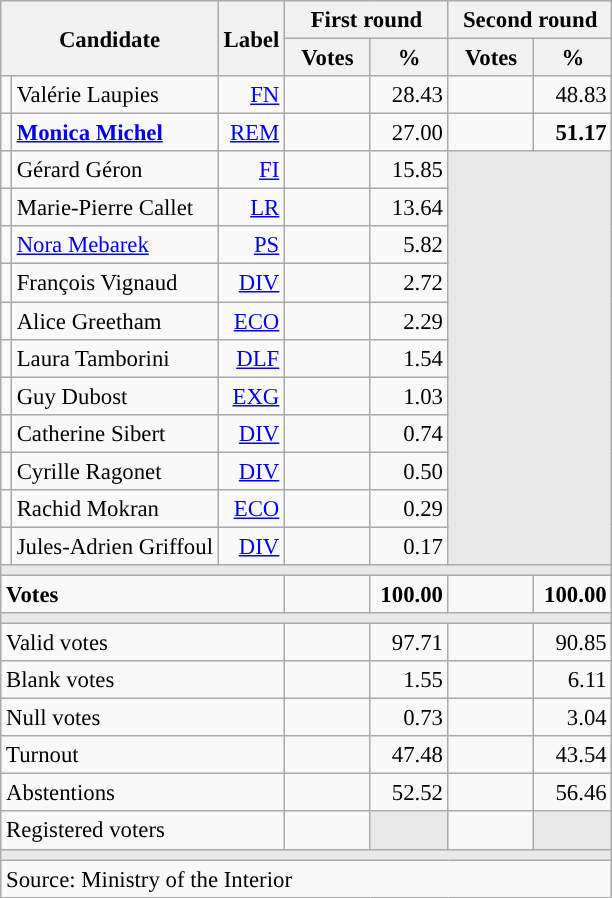<table class="wikitable" style="text-align:right;font-size:95%;">
<tr>
<th rowspan="2" colspan="2">Candidate</th>
<th rowspan="2">Label</th>
<th colspan="2">First round</th>
<th colspan="2">Second round</th>
</tr>
<tr>
<th style="width:50px;">Votes</th>
<th style="width:45px;">%</th>
<th style="width:50px;">Votes</th>
<th style="width:45px;">%</th>
</tr>
<tr>
<td style="color:inherit;background:"></td>
<td style="text-align:left;">Valérie Laupies</td>
<td><a href='#'>FN</a></td>
<td></td>
<td>28.43</td>
<td></td>
<td>48.83</td>
</tr>
<tr>
<td style="color:inherit;background:"></td>
<td style="text-align:left;"><strong><a href='#'>Monica Michel</a></strong></td>
<td><a href='#'>REM</a></td>
<td></td>
<td>27.00</td>
<td><strong></strong></td>
<td><strong>51.17</strong></td>
</tr>
<tr>
<td style="color:inherit;background:"></td>
<td style="text-align:left;">Gérard Géron</td>
<td><a href='#'>FI</a></td>
<td></td>
<td>15.85</td>
<td colspan="2" rowspan="11" style="background:#E9E9E9;"></td>
</tr>
<tr>
<td style="color:inherit;background:"></td>
<td style="text-align:left;">Marie-Pierre Callet</td>
<td><a href='#'>LR</a></td>
<td></td>
<td>13.64</td>
</tr>
<tr>
<td style="color:inherit;background:"></td>
<td style="text-align:left;"><a href='#'>Nora Mebarek</a></td>
<td><a href='#'>PS</a></td>
<td></td>
<td>5.82</td>
</tr>
<tr>
<td style="color:inherit;background:"></td>
<td style="text-align:left;">François Vignaud</td>
<td><a href='#'>DIV</a></td>
<td></td>
<td>2.72</td>
</tr>
<tr>
<td style="color:inherit;background:"></td>
<td style="text-align:left;">Alice Greetham</td>
<td><a href='#'>ECO</a></td>
<td></td>
<td>2.29</td>
</tr>
<tr>
<td style="color:inherit;background:"></td>
<td style="text-align:left;">Laura Tamborini</td>
<td><a href='#'>DLF</a></td>
<td></td>
<td>1.54</td>
</tr>
<tr>
<td style="color:inherit;background:"></td>
<td style="text-align:left;">Guy Dubost</td>
<td><a href='#'>EXG</a></td>
<td></td>
<td>1.03</td>
</tr>
<tr>
<td style="color:inherit;background:"></td>
<td style="text-align:left;">Catherine Sibert</td>
<td><a href='#'>DIV</a></td>
<td></td>
<td>0.74</td>
</tr>
<tr>
<td style="color:inherit;background:"></td>
<td style="text-align:left;">Cyrille Ragonet</td>
<td><a href='#'>DIV</a></td>
<td></td>
<td>0.50</td>
</tr>
<tr>
<td style="color:inherit;background:"></td>
<td style="text-align:left;">Rachid Mokran</td>
<td><a href='#'>ECO</a></td>
<td></td>
<td>0.29</td>
</tr>
<tr>
<td style="color:inherit;background:"></td>
<td style="text-align:left;">Jules-Adrien Griffoul</td>
<td><a href='#'>DIV</a></td>
<td></td>
<td>0.17</td>
</tr>
<tr>
<td colspan="7" style="background:#E9E9E9;"></td>
</tr>
<tr style="font-weight:bold;">
<td colspan="3" style="text-align:left;">Votes</td>
<td></td>
<td>100.00</td>
<td></td>
<td>100.00</td>
</tr>
<tr>
<td colspan="7" style="background:#E9E9E9;"></td>
</tr>
<tr>
<td colspan="3" style="text-align:left;">Valid votes</td>
<td></td>
<td>97.71</td>
<td></td>
<td>90.85</td>
</tr>
<tr>
<td colspan="3" style="text-align:left;">Blank votes</td>
<td></td>
<td>1.55</td>
<td></td>
<td>6.11</td>
</tr>
<tr>
<td colspan="3" style="text-align:left;">Null votes</td>
<td></td>
<td>0.73</td>
<td></td>
<td>3.04</td>
</tr>
<tr>
<td colspan="3" style="text-align:left;">Turnout</td>
<td></td>
<td>47.48</td>
<td></td>
<td>43.54</td>
</tr>
<tr>
<td colspan="3" style="text-align:left;">Abstentions</td>
<td></td>
<td>52.52</td>
<td></td>
<td>56.46</td>
</tr>
<tr>
<td colspan="3" style="text-align:left;">Registered voters</td>
<td></td>
<td style="color:inherit;background:#E9E9E9;"></td>
<td></td>
<td style="color:inherit;background:#E9E9E9;"></td>
</tr>
<tr>
<td colspan="7" style="background:#E9E9E9;"></td>
</tr>
<tr>
<td colspan="7" style="text-align:left;">Source: Ministry of the Interior</td>
</tr>
</table>
